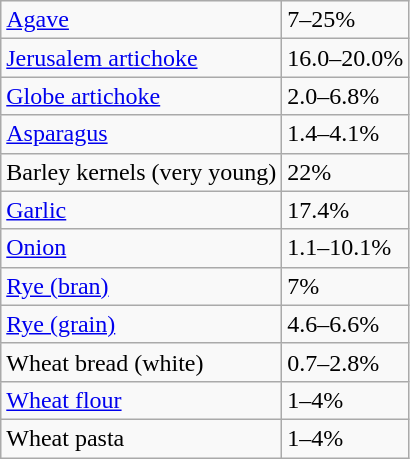<table class=wikitable>
<tr>
<td><a href='#'>Agave</a></td>
<td>7–25%</td>
</tr>
<tr>
<td><a href='#'>Jerusalem artichoke</a></td>
<td>16.0–20.0%</td>
</tr>
<tr>
<td><a href='#'>Globe artichoke</a></td>
<td>2.0–6.8%</td>
</tr>
<tr>
<td><a href='#'>Asparagus</a></td>
<td>1.4–4.1%</td>
</tr>
<tr>
<td>Barley kernels (very young)</td>
<td>22%</td>
</tr>
<tr>
<td><a href='#'>Garlic</a></td>
<td>17.4%</td>
</tr>
<tr>
<td><a href='#'>Onion</a></td>
<td>1.1–10.1%</td>
</tr>
<tr>
<td><a href='#'>Rye (bran)</a></td>
<td>7%</td>
</tr>
<tr>
<td><a href='#'>Rye (grain)</a></td>
<td>4.6–6.6%</td>
</tr>
<tr>
<td>Wheat bread (white)</td>
<td>0.7–2.8%</td>
</tr>
<tr>
<td><a href='#'>Wheat flour</a></td>
<td>1–4%</td>
</tr>
<tr>
<td>Wheat pasta</td>
<td>1–4%</td>
</tr>
</table>
